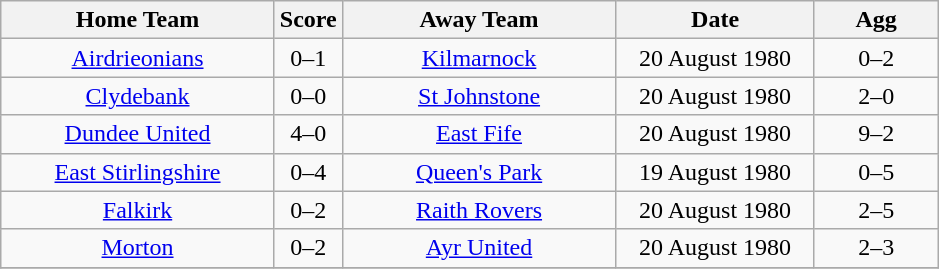<table class="wikitable" style="text-align:center;">
<tr>
<th width=175>Home Team</th>
<th width=20>Score</th>
<th width=175>Away Team</th>
<th width= 125>Date</th>
<th width= 75>Agg</th>
</tr>
<tr>
<td><a href='#'>Airdrieonians</a></td>
<td>0–1</td>
<td><a href='#'>Kilmarnock</a></td>
<td>20 August 1980</td>
<td>0–2</td>
</tr>
<tr>
<td><a href='#'>Clydebank</a></td>
<td>0–0</td>
<td><a href='#'>St Johnstone</a></td>
<td>20 August 1980</td>
<td>2–0</td>
</tr>
<tr>
<td><a href='#'>Dundee United</a></td>
<td>4–0</td>
<td><a href='#'>East Fife</a></td>
<td>20 August 1980</td>
<td>9–2</td>
</tr>
<tr>
<td><a href='#'>East Stirlingshire</a></td>
<td>0–4</td>
<td><a href='#'>Queen's Park</a></td>
<td>19 August 1980</td>
<td>0–5</td>
</tr>
<tr>
<td><a href='#'>Falkirk</a></td>
<td>0–2</td>
<td><a href='#'>Raith Rovers</a></td>
<td>20 August 1980</td>
<td>2–5</td>
</tr>
<tr>
<td><a href='#'>Morton</a></td>
<td>0–2</td>
<td><a href='#'>Ayr United</a></td>
<td>20 August 1980</td>
<td>2–3</td>
</tr>
<tr>
</tr>
</table>
